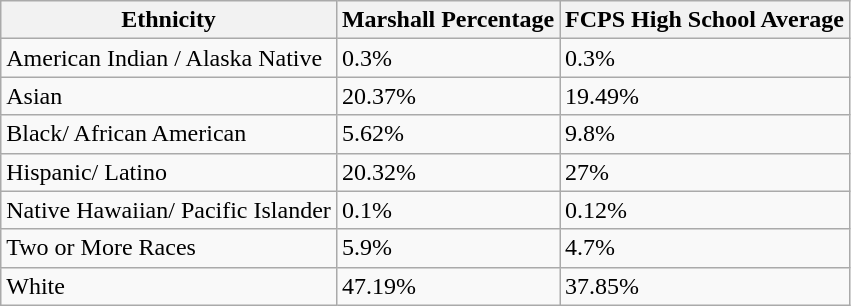<table class="wikitable">
<tr>
<th>Ethnicity</th>
<th>Marshall Percentage</th>
<th>FCPS High School Average</th>
</tr>
<tr>
<td>American Indian / Alaska Native</td>
<td>0.3%</td>
<td>0.3%</td>
</tr>
<tr>
<td>Asian</td>
<td>20.37%</td>
<td>19.49%</td>
</tr>
<tr>
<td>Black/ African American</td>
<td>5.62%</td>
<td>9.8%</td>
</tr>
<tr>
<td>Hispanic/ Latino</td>
<td>20.32%</td>
<td>27%</td>
</tr>
<tr>
<td>Native Hawaiian/ Pacific Islander</td>
<td>0.1%</td>
<td>0.12%</td>
</tr>
<tr>
<td>Two or More Races</td>
<td>5.9%</td>
<td>4.7%</td>
</tr>
<tr>
<td>White</td>
<td>47.19%</td>
<td>37.85%</td>
</tr>
</table>
